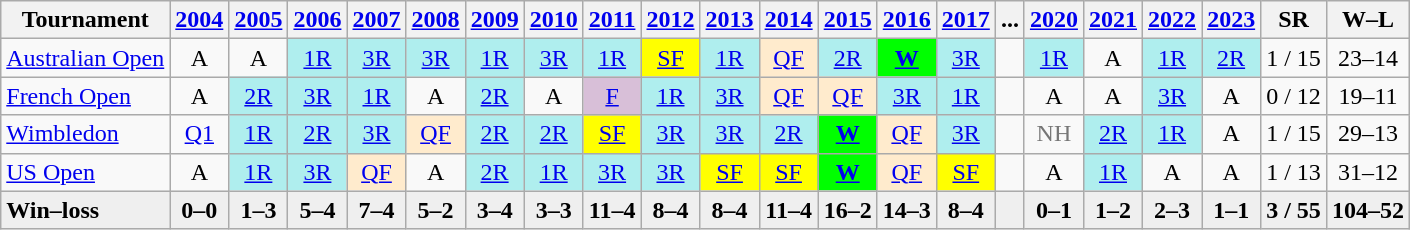<table class=wikitable style=text-align:center;>
<tr>
<th>Tournament</th>
<th><a href='#'>2004</a></th>
<th><a href='#'>2005</a></th>
<th><a href='#'>2006</a></th>
<th><a href='#'>2007</a></th>
<th><a href='#'>2008</a></th>
<th><a href='#'>2009</a></th>
<th><a href='#'>2010</a></th>
<th><a href='#'>2011</a></th>
<th><a href='#'>2012</a></th>
<th><a href='#'>2013</a></th>
<th><a href='#'>2014</a></th>
<th><a href='#'>2015</a></th>
<th><a href='#'>2016</a></th>
<th><a href='#'>2017</a></th>
<th>...</th>
<th><a href='#'>2020</a></th>
<th><a href='#'>2021</a></th>
<th><a href='#'>2022</a></th>
<th><a href='#'>2023</a></th>
<th>SR</th>
<th>W–L</th>
</tr>
<tr>
<td style="text-align:left;"><a href='#'>Australian Open</a></td>
<td>A</td>
<td>A</td>
<td style="background:#afeeee;"><a href='#'>1R</a></td>
<td style="background:#afeeee;"><a href='#'>3R</a></td>
<td style="background:#afeeee;"><a href='#'>3R</a></td>
<td style="background:#afeeee;"><a href='#'>1R</a></td>
<td style="background:#afeeee;"><a href='#'>3R</a></td>
<td style="background:#afeeee;"><a href='#'>1R</a></td>
<td style="background:yellow;"><a href='#'>SF</a></td>
<td style="background:#afeeee;"><a href='#'>1R</a></td>
<td style="background:#ffebcd;"><a href='#'>QF</a></td>
<td style="background:#afeeee;"><a href='#'>2R</a></td>
<td style="background:lime;"><strong><a href='#'>W</a></strong></td>
<td style="background:#afeeee;"><a href='#'>3R</a></td>
<td></td>
<td style="background:#afeeee;"><a href='#'>1R</a></td>
<td>A</td>
<td style="background:#afeeee;"><a href='#'>1R</a></td>
<td style="background:#afeeee;"><a href='#'>2R</a></td>
<td>1 / 15</td>
<td>23–14</td>
</tr>
<tr>
<td style="text-align:left;"><a href='#'>French Open</a></td>
<td>A</td>
<td style="background:#afeeee;"><a href='#'>2R</a></td>
<td style="background:#afeeee;"><a href='#'>3R</a></td>
<td style="background:#afeeee;"><a href='#'>1R</a></td>
<td>A</td>
<td style="background:#afeeee;"><a href='#'>2R</a></td>
<td>A</td>
<td style="background:thistle;"><a href='#'>F</a></td>
<td style="background:#afeeee;"><a href='#'>1R</a></td>
<td style="background:#afeeee;"><a href='#'>3R</a></td>
<td style="background:#ffebcd;"><a href='#'>QF</a></td>
<td style="background:#ffebcd;"><a href='#'>QF</a></td>
<td style="background:#afeeee;"><a href='#'>3R</a></td>
<td style="background:#afeeee;"><a href='#'>1R</a></td>
<td></td>
<td>A</td>
<td>A</td>
<td style="background:#afeeee;"><a href='#'>3R</a></td>
<td>A</td>
<td>0 / 12</td>
<td>19–11</td>
</tr>
<tr>
<td style="text-align:left;"><a href='#'>Wimbledon</a></td>
<td><a href='#'>Q1</a></td>
<td style="background:#afeeee;"><a href='#'>1R</a></td>
<td style="background:#afeeee;"><a href='#'>2R</a></td>
<td style="background:#afeeee;"><a href='#'>3R</a></td>
<td style="background:#ffebcd;"><a href='#'>QF</a></td>
<td style="background:#afeeee;"><a href='#'>2R</a></td>
<td style="background:#afeeee;"><a href='#'>2R</a></td>
<td style="background:yellow;"><a href='#'>SF</a></td>
<td style="background:#afeeee;"><a href='#'>3R</a></td>
<td style="background:#afeeee;"><a href='#'>3R</a></td>
<td style="background:#afeeee;"><a href='#'>2R</a></td>
<td style="background:lime;"><strong><a href='#'>W</a></strong></td>
<td style="background:#ffebcd;"><a href='#'>QF</a></td>
<td style="background:#afeeee;"><a href='#'>3R</a></td>
<td></td>
<td style="color:#767676">NH</td>
<td style="background:#afeeee;"><a href='#'>2R</a></td>
<td style="background:#afeeee;"><a href='#'>1R</a></td>
<td>A</td>
<td>1 / 15</td>
<td>29–13</td>
</tr>
<tr>
<td style="text-align:left;"><a href='#'>US Open</a></td>
<td>A</td>
<td style="background:#afeeee;"><a href='#'>1R</a></td>
<td style="background:#afeeee;"><a href='#'>3R</a></td>
<td style="background:#ffebcd;"><a href='#'>QF</a></td>
<td>A</td>
<td style="background:#afeeee;"><a href='#'>2R</a></td>
<td style="background:#afeeee;"><a href='#'>1R</a></td>
<td style="background:#afeeee;"><a href='#'>3R</a></td>
<td style="background:#afeeee;"><a href='#'>3R</a></td>
<td style="background:yellow;"><a href='#'>SF</a></td>
<td style="background:yellow;"><a href='#'>SF</a></td>
<td style="background:lime;"><strong><a href='#'>W</a></strong></td>
<td style="background:#ffebcd;"><a href='#'>QF</a></td>
<td style="background:yellow;"><a href='#'>SF</a></td>
<td></td>
<td>A</td>
<td style="background:#afeeee;"><a href='#'>1R</a></td>
<td>A</td>
<td>A</td>
<td>1 / 13</td>
<td>31–12</td>
</tr>
<tr style=background:#efefef;font-weight:bold>
<td style="text-align:left">Win–loss</td>
<td>0–0</td>
<td>1–3</td>
<td>5–4</td>
<td>7–4</td>
<td>5–2</td>
<td>3–4</td>
<td>3–3</td>
<td>11–4</td>
<td>8–4</td>
<td>8–4</td>
<td>11–4</td>
<td>16–2</td>
<td>14–3</td>
<td>8–4</td>
<td></td>
<td>0–1</td>
<td>1–2</td>
<td>2–3</td>
<td>1–1</td>
<td>3 / 55</td>
<td>104–52</td>
</tr>
</table>
